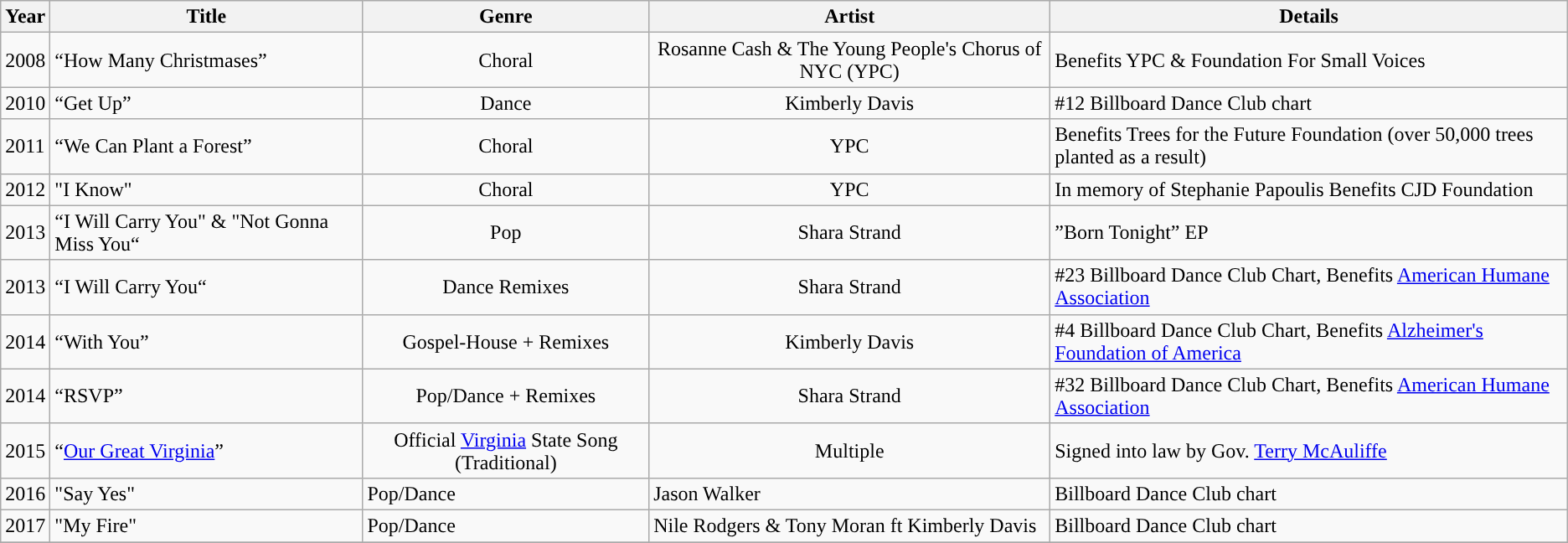<table class="wikitable">
<tr>
<th>Year</th>
<th>Title</th>
<th>Genre</th>
<th>Artist</th>
<th>Details</th>
</tr>
<tr>
<td>2008</td>
<td>“How Many Christmases”</td>
<td align="center">Choral</td>
<td align="center">Rosanne Cash & The Young People's Chorus of NYC (YPC)</td>
<td>Benefits YPC & Foundation For Small Voices</td>
</tr>
<tr>
<td>2010</td>
<td>“Get Up”</td>
<td align="center">Dance</td>
<td align="center">Kimberly Davis</td>
<td>#12 Billboard Dance Club chart</td>
</tr>
<tr>
<td>2011</td>
<td>“We Can Plant a Forest”</td>
<td align="center">Choral</td>
<td align="center">YPC</td>
<td>Benefits Trees for the Future Foundation (over 50,000 trees planted as a result)</td>
</tr>
<tr>
<td>2012</td>
<td>"I Know"</td>
<td align="center">Choral</td>
<td align="center">YPC</td>
<td>In memory of Stephanie Papoulis Benefits CJD Foundation</td>
</tr>
<tr>
<td>2013</td>
<td>“I Will Carry You" & "Not Gonna Miss You“</td>
<td align="center">Pop</td>
<td align="center">Shara Strand</td>
<td align="center”">”Born Tonight” EP</td>
</tr>
<tr>
<td>2013</td>
<td>“I Will Carry You“</td>
<td align="center">Dance Remixes</td>
<td align="center">Shara Strand</td>
<td>#23 Billboard Dance Club Chart, Benefits <a href='#'>American Humane Association</a></td>
</tr>
<tr>
<td>2014</td>
<td>“With You”</td>
<td align="center">Gospel-House + Remixes</td>
<td align="center">Kimberly Davis</td>
<td>#4 Billboard Dance Club Chart, Benefits <a href='#'>Alzheimer's Foundation of America</a></td>
</tr>
<tr>
<td>2014</td>
<td>“RSVP”</td>
<td align="center">Pop/Dance + Remixes</td>
<td align="center">Shara Strand</td>
<td>#32 Billboard Dance Club Chart, Benefits <a href='#'>American Humane Association</a></td>
</tr>
<tr>
<td>2015</td>
<td>“<a href='#'>Our Great Virginia</a>”</td>
<td align="center">Official <a href='#'>Virginia</a> State Song (Traditional)</td>
<td align="center">Multiple</td>
<td>Signed into law by Gov. <a href='#'>Terry McAuliffe</a></td>
</tr>
<tr>
<td>2016</td>
<td>"Say Yes"</td>
<td>Pop/Dance</td>
<td>Jason Walker</td>
<td>Billboard Dance Club chart</td>
</tr>
<tr>
<td>2017</td>
<td>"My Fire"</td>
<td>Pop/Dance</td>
<td>Nile Rodgers & Tony Moran ft     Kimberly Davis</td>
<td>Billboard Dance Club chart</td>
</tr>
<tr>
</tr>
</table>
